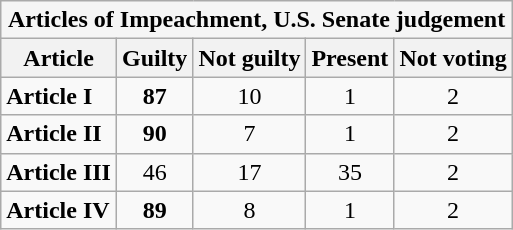<table class="wikitable">
<tr>
<th colspan=5 style="background:#f5f5f5">Articles of Impeachment, U.S. Senate judgement<br></th>
</tr>
<tr>
<th>Article</th>
<th>Guilty</th>
<th>Not guilty</th>
<th>Present</th>
<th>Not voting</th>
</tr>
<tr>
<td><strong>Article I</strong></td>
<td align="center"><strong>87</strong></td>
<td align="center">10</td>
<td align="center">1</td>
<td align="center">2</td>
</tr>
<tr>
<td><strong>Article II</strong></td>
<td align="center"><strong>90</strong></td>
<td align="center">7</td>
<td align="center">1</td>
<td align="center">2</td>
</tr>
<tr>
<td><strong>Article III</strong></td>
<td align="center">46</td>
<td align="center">17</td>
<td align="center">35</td>
<td align="center">2</td>
</tr>
<tr>
<td><strong>Article IV</strong></td>
<td align="center"><strong>89</strong></td>
<td align="center">8</td>
<td align="center">1</td>
<td align="center">2</td>
</tr>
</table>
